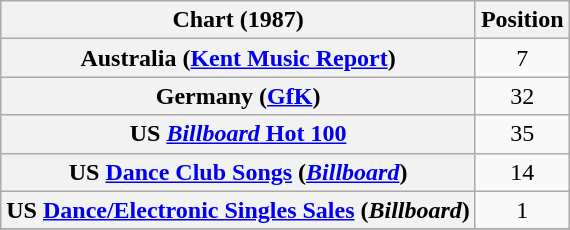<table class="wikitable sortable plainrowheaders" style="text-align:center">
<tr>
<th scope="col">Chart (1987)</th>
<th scope="col">Position</th>
</tr>
<tr>
<th scope="row">Australia (<a href='#'>Kent Music Report</a>)</th>
<td align="center">7</td>
</tr>
<tr>
<th scope="row">Germany (<a href='#'>GfK</a>)</th>
<td align="center">32</td>
</tr>
<tr>
<th scope="row">US <a href='#'><em>Billboard</em> Hot 100</a></th>
<td align="center">35</td>
</tr>
<tr>
<th scope="row">US <a href='#'>Dance Club Songs</a> (<a href='#'><em>Billboard</em></a>)</th>
<td align="center">14</td>
</tr>
<tr>
<th scope="row">US <a href='#'>Dance/Electronic Singles Sales</a> (<em>Billboard</em>)</th>
<td align="center">1</td>
</tr>
<tr>
</tr>
</table>
